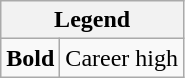<table class="wikitable mw-collapsible mw-collapsed">
<tr>
<th colspan="2">Legend</th>
</tr>
<tr>
<td><strong>Bold</strong></td>
<td>Career high</td>
</tr>
</table>
